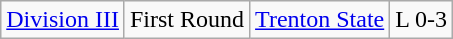<table class="wikitable">
<tr>
<td rowspan="1"><a href='#'>Division III</a></td>
<td>First Round</td>
<td><a href='#'>Trenton State</a></td>
<td>L 0-3</td>
</tr>
</table>
